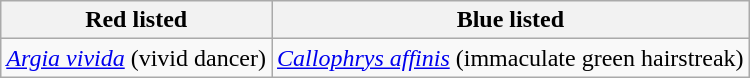<table class="wikitable">
<tr>
<th>Red listed</th>
<th>Blue listed</th>
</tr>
<tr>
<td><em><a href='#'>Argia vivida</a></em> (vivid dancer)</td>
<td><em><a href='#'>Callophrys affinis</a></em> (immaculate green hairstreak)</td>
</tr>
</table>
